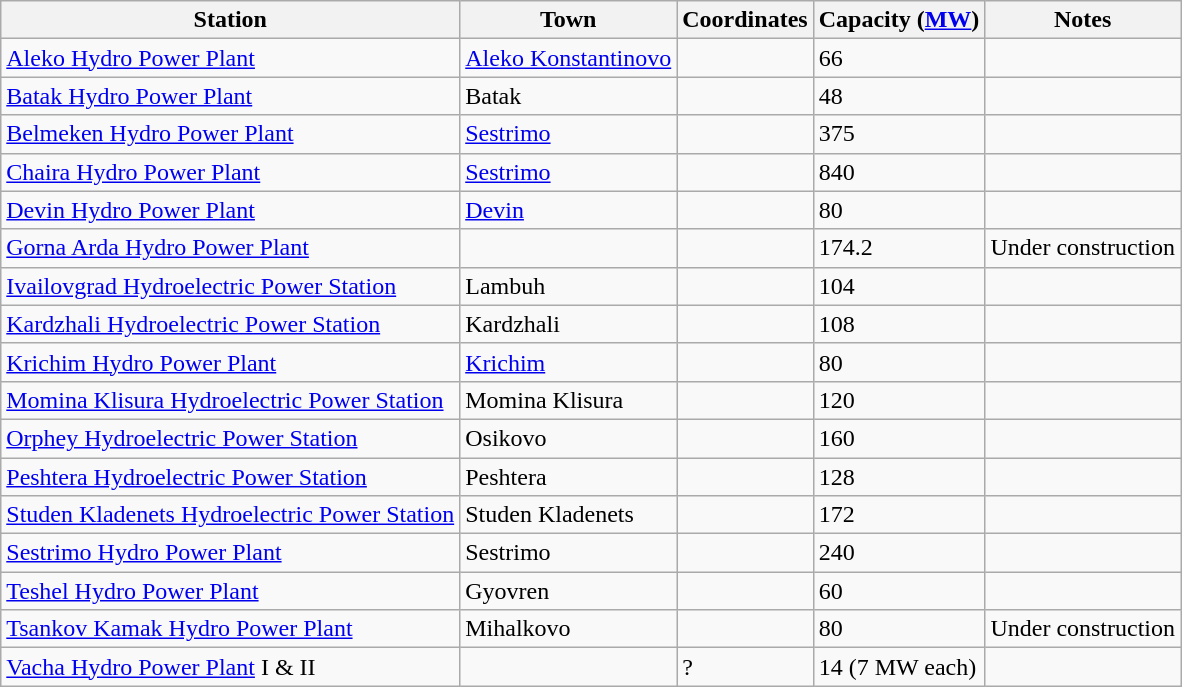<table class="wikitable sortable">
<tr>
<th>Station</th>
<th>Town</th>
<th>Coordinates</th>
<th>Capacity (<a href='#'>MW</a>)</th>
<th>Notes</th>
</tr>
<tr>
<td><a href='#'>Aleko Hydro Power Plant</a></td>
<td><a href='#'>Aleko Konstantinovo</a></td>
<td></td>
<td>66</td>
<td></td>
</tr>
<tr>
<td><a href='#'>Batak Hydro Power Plant</a></td>
<td>Batak</td>
<td></td>
<td>48</td>
<td></td>
</tr>
<tr>
<td><a href='#'>Belmeken Hydro Power Plant</a></td>
<td><a href='#'>Sestrimo</a></td>
<td></td>
<td>375</td>
<td></td>
</tr>
<tr>
<td><a href='#'>Chaira Hydro Power Plant</a></td>
<td><a href='#'>Sestrimo</a></td>
<td></td>
<td>840</td>
<td></td>
</tr>
<tr>
<td><a href='#'>Devin Hydro Power Plant</a></td>
<td><a href='#'>Devin</a></td>
<td></td>
<td>80</td>
<td></td>
</tr>
<tr>
<td><a href='#'>Gorna Arda Hydro Power Plant</a></td>
<td></td>
<td></td>
<td>174.2</td>
<td>Under construction</td>
</tr>
<tr>
<td><a href='#'>Ivailovgrad Hydroelectric Power Station</a></td>
<td>Lambuh</td>
<td></td>
<td>104</td>
<td></td>
</tr>
<tr>
<td><a href='#'>Kardzhali Hydroelectric Power Station</a></td>
<td>Kardzhali</td>
<td></td>
<td>108</td>
<td></td>
</tr>
<tr>
<td><a href='#'>Krichim Hydro Power Plant</a></td>
<td><a href='#'>Krichim</a></td>
<td></td>
<td>80</td>
<td></td>
</tr>
<tr>
<td><a href='#'>Momina Klisura Hydroelectric Power Station</a></td>
<td>Momina Klisura</td>
<td></td>
<td>120</td>
<td></td>
</tr>
<tr>
<td><a href='#'>Orphey Hydroelectric Power Station</a></td>
<td>Osikovo</td>
<td></td>
<td>160</td>
<td></td>
</tr>
<tr>
<td><a href='#'>Peshtera Hydroelectric Power Station</a></td>
<td>Peshtera</td>
<td></td>
<td>128</td>
<td></td>
</tr>
<tr>
<td><a href='#'>Studen Kladenets Hydroelectric Power Station</a></td>
<td>Studen Kladenets</td>
<td></td>
<td>172</td>
<td></td>
</tr>
<tr>
<td><a href='#'>Sestrimo Hydro Power Plant</a></td>
<td>Sestrimo</td>
<td></td>
<td>240</td>
<td></td>
</tr>
<tr>
<td><a href='#'>Teshel Hydro Power Plant</a></td>
<td>Gyovren</td>
<td></td>
<td>60</td>
<td></td>
</tr>
<tr>
<td><a href='#'>Tsankov Kamak Hydro Power Plant</a></td>
<td>Mihalkovo</td>
<td></td>
<td>80</td>
<td>Under construction</td>
</tr>
<tr>
<td><a href='#'>Vacha Hydro Power Plant</a> I & II</td>
<td></td>
<td>?</td>
<td>14 (7 MW each)</td>
<td></td>
</tr>
</table>
